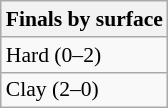<table class=wikitable style=font-size:90%>
<tr>
<th>Finals by surface</th>
</tr>
<tr>
<td>Hard (0–2)</td>
</tr>
<tr>
<td>Clay (2–0)</td>
</tr>
</table>
